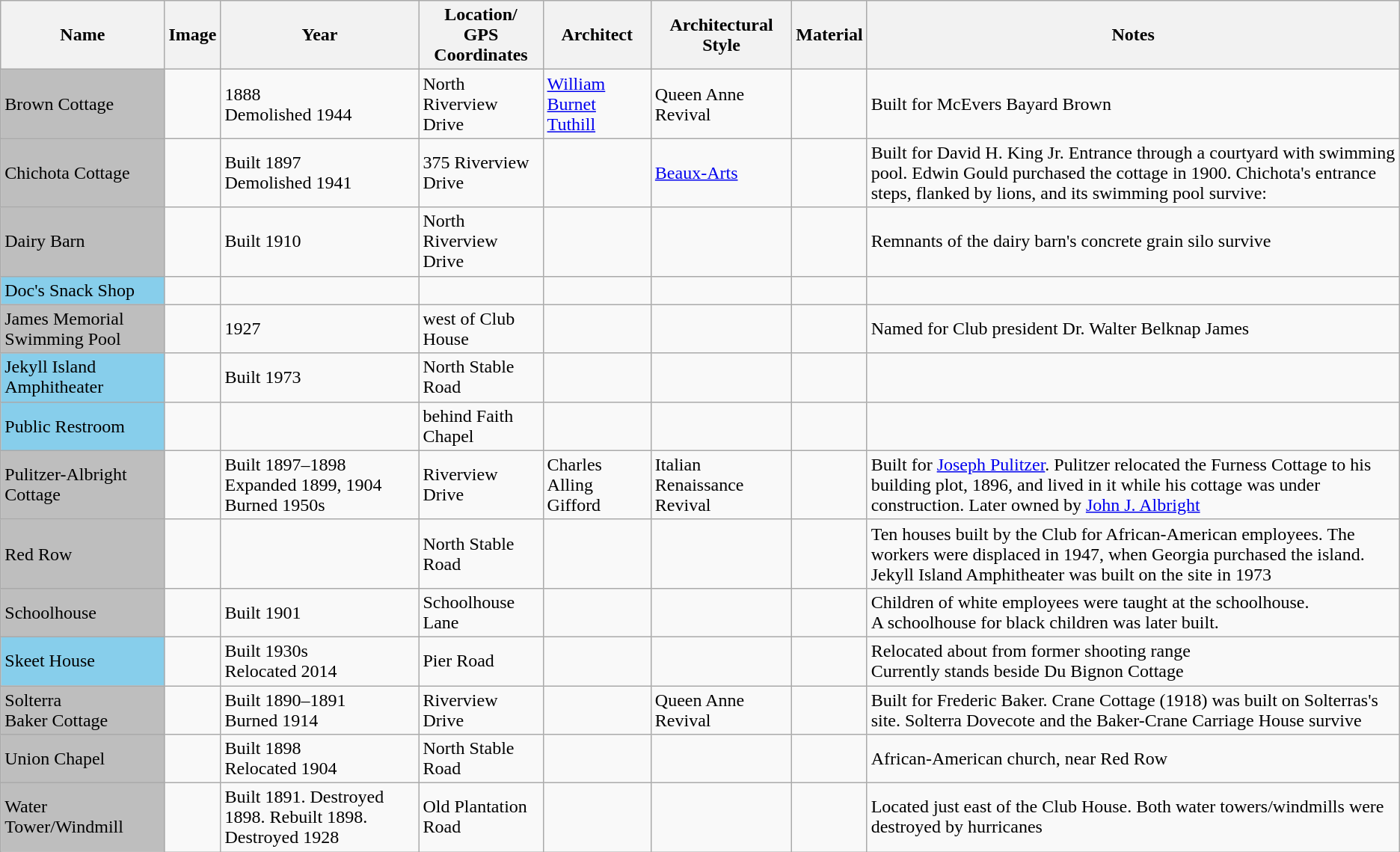<table class="wikitable sortable">
<tr>
<th>Name</th>
<th>Image</th>
<th>Year</th>
<th>Location/<br>GPS Coordinates</th>
<th>Architect</th>
<th>Architectural<br>Style</th>
<th>Material</th>
<th>Notes</th>
</tr>
<tr>
<td colspan="1" style="background:#BEBEBE">Brown Cottage</td>
<td></td>
<td>1888<br>Demolished 1944</td>
<td>North Riverview Drive<br><small></small></td>
<td><a href='#'>William Burnet Tuthill</a></td>
<td>Queen Anne Revival</td>
<td></td>
<td>Built for McEvers Bayard Brown</td>
</tr>
<tr>
<td colspan="1" style="background:#BEBEBE">Chichota Cottage</td>
<td></td>
<td>Built 1897<br>Demolished 1941</td>
<td>375 Riverview Drive<br><small></small></td>
<td></td>
<td><a href='#'>Beaux-Arts</a></td>
<td></td>
<td>Built for David H. King Jr. Entrance through a courtyard with swimming pool. Edwin Gould purchased the cottage in 1900. Chichota's entrance steps, flanked by lions, and its swimming pool survive: </td>
</tr>
<tr>
<td colspan="1" style="background:#BEBEBE">Dairy Barn</td>
<td></td>
<td>Built 1910</td>
<td>North Riverview Drive<br><small></small></td>
<td></td>
<td></td>
<td></td>
<td>Remnants of the dairy barn's concrete grain silo survive</td>
</tr>
<tr>
<td colspan="1" style="background:#87CEEB">Doc's Snack Shop</td>
<td></td>
<td></td>
<td></td>
<td></td>
<td></td>
<td></td>
<td></td>
</tr>
<tr>
<td colspan="1" style="background:#BEBEBE">James Memorial Swimming Pool</td>
<td></td>
<td>1927</td>
<td>west of Club House</td>
<td></td>
<td></td>
<td></td>
<td>Named for Club president Dr. Walter Belknap James</td>
</tr>
<tr>
<td colspan="1" style="background:#87CEEB">Jekyll Island Amphitheater</td>
<td></td>
<td>Built 1973</td>
<td>North Stable Road<br><small></small></td>
<td></td>
<td></td>
<td></td>
<td></td>
</tr>
<tr>
<td colspan="1" style="background:#87CEEB">Public Restroom</td>
<td></td>
<td></td>
<td>behind Faith Chapel</td>
<td></td>
<td></td>
<td></td>
<td></td>
</tr>
<tr>
<td colspan="1" style="background:#BEBEBE">Pulitzer-Albright Cottage</td>
<td></td>
<td>Built 1897–1898<br>Expanded 1899, 1904<br>Burned 1950s</td>
<td>Riverview Drive<br><small></small></td>
<td>Charles Alling Gifford</td>
<td>Italian Renaissance Revival</td>
<td></td>
<td>Built for <a href='#'>Joseph Pulitzer</a>. Pulitzer relocated the Furness Cottage to his building plot, 1896, and lived in it while his cottage was under construction. Later owned by <a href='#'>John J. Albright</a></td>
</tr>
<tr>
<td colspan="1" style="background:#BEBEBE">Red Row</td>
<td></td>
<td></td>
<td>North Stable Road<br><small></small></td>
<td></td>
<td></td>
<td></td>
<td>Ten houses built by the Club for African-American employees. The workers were displaced in 1947, when Georgia purchased the island. Jekyll Island Amphitheater was built on the site in 1973</td>
</tr>
<tr>
<td colspan="1" style="background:#BEBEBE">Schoolhouse</td>
<td></td>
<td>Built 1901</td>
<td>Schoolhouse Lane</td>
<td></td>
<td></td>
<td></td>
<td>Children of white employees were taught at the schoolhouse.<br>A schoolhouse for black children was later built.</td>
</tr>
<tr>
<td colspan="1" style="background:#87CEEB">Skeet House</td>
<td></td>
<td>Built 1930s<br>Relocated 2014</td>
<td>Pier Road<br><small></small></td>
<td></td>
<td></td>
<td></td>
<td>Relocated about  from former shooting range<br>Currently stands beside Du Bignon Cottage</td>
</tr>
<tr>
<td colspan="1" style="background:#BEBEBE">Solterra<br>Baker Cottage</td>
<td></td>
<td>Built 1890–1891<br>Burned 1914</td>
<td>Riverview Drive<br><small></small></td>
<td></td>
<td>Queen Anne Revival</td>
<td></td>
<td>Built for Frederic Baker. Crane Cottage (1918) was built on Solterras's site. Solterra Dovecote and the Baker-Crane Carriage House survive</td>
</tr>
<tr>
<td colspan="1" style="background:#BEBEBE">Union Chapel</td>
<td></td>
<td>Built 1898<br>Relocated 1904</td>
<td>North Stable Road</td>
<td></td>
<td></td>
<td></td>
<td>African-American church, near Red Row</td>
</tr>
<tr>
<td colspan="1" style="background:#BEBEBE">Water Tower/Windmill</td>
<td></td>
<td>Built 1891. Destroyed 1898. Rebuilt 1898. Destroyed 1928</td>
<td>Old Plantation Road</td>
<td></td>
<td></td>
<td></td>
<td>Located just east of the Club House. Both water towers/windmills were destroyed by hurricanes</td>
</tr>
</table>
